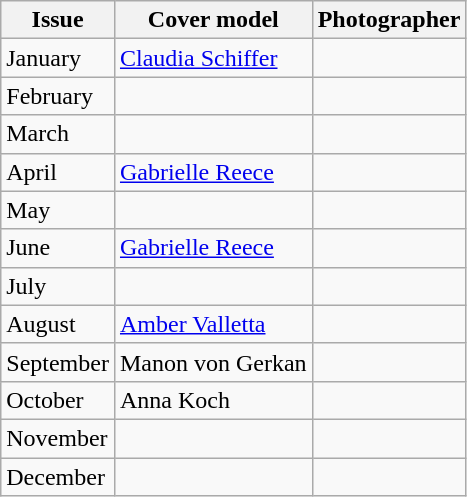<table class="sortable wikitable">
<tr>
<th>Issue</th>
<th>Cover model</th>
<th>Photographer</th>
</tr>
<tr>
<td>January</td>
<td><a href='#'>Claudia Schiffer</a></td>
<td></td>
</tr>
<tr>
<td>February</td>
<td></td>
<td></td>
</tr>
<tr>
<td>March</td>
<td></td>
<td></td>
</tr>
<tr>
<td>April</td>
<td><a href='#'>Gabrielle Reece</a></td>
<td></td>
</tr>
<tr>
<td>May</td>
<td></td>
<td></td>
</tr>
<tr>
<td>June</td>
<td><a href='#'>Gabrielle Reece</a></td>
<td></td>
</tr>
<tr>
<td>July</td>
<td></td>
<td></td>
</tr>
<tr>
<td>August</td>
<td><a href='#'>Amber Valletta</a></td>
<td></td>
</tr>
<tr>
<td>September</td>
<td>Manon von Gerkan</td>
<td></td>
</tr>
<tr>
<td>October</td>
<td>Anna Koch</td>
<td></td>
</tr>
<tr>
<td>November</td>
<td></td>
<td></td>
</tr>
<tr>
<td>December</td>
<td></td>
<td></td>
</tr>
</table>
